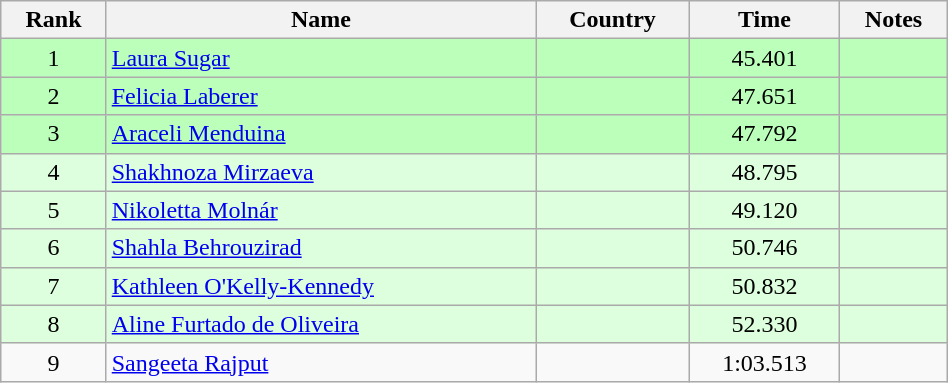<table class="wikitable" style="text-align:center;width: 50%">
<tr>
<th>Rank</th>
<th>Name</th>
<th>Country</th>
<th>Time</th>
<th>Notes</th>
</tr>
<tr bgcolor=bbffbb>
<td>1</td>
<td align="left"><a href='#'>Laura Sugar</a></td>
<td align="left"></td>
<td>45.401</td>
<td></td>
</tr>
<tr bgcolor=bbffbb>
<td>2</td>
<td align="left"><a href='#'>Felicia Laberer</a></td>
<td align="left"></td>
<td>47.651</td>
<td></td>
</tr>
<tr bgcolor=bbffbb>
<td>3</td>
<td align="left"><a href='#'>Araceli Menduina</a></td>
<td align="left"></td>
<td>47.792</td>
<td></td>
</tr>
<tr bgcolor=ddffdd>
<td>4</td>
<td align="left"><a href='#'>Shakhnoza Mirzaeva</a></td>
<td align="left"></td>
<td>48.795</td>
<td></td>
</tr>
<tr bgcolor=ddffdd>
<td>5</td>
<td align="left"><a href='#'>Nikoletta Molnár</a></td>
<td align="left"></td>
<td>49.120</td>
<td></td>
</tr>
<tr bgcolor=ddffdd>
<td>6</td>
<td align="left"><a href='#'>Shahla Behrouzirad</a></td>
<td align="left"></td>
<td>50.746</td>
<td></td>
</tr>
<tr bgcolor=ddffdd>
<td>7</td>
<td align="left"><a href='#'>Kathleen O'Kelly-Kennedy</a></td>
<td align="left"></td>
<td>50.832</td>
<td></td>
</tr>
<tr bgcolor=ddffdd>
<td>8</td>
<td align="left"><a href='#'>Aline Furtado de Oliveira</a></td>
<td align="left"></td>
<td>52.330</td>
<td></td>
</tr>
<tr>
<td>9</td>
<td align="left"><a href='#'>Sangeeta Rajput</a></td>
<td align="left"></td>
<td>1:03.513</td>
<td></td>
</tr>
</table>
